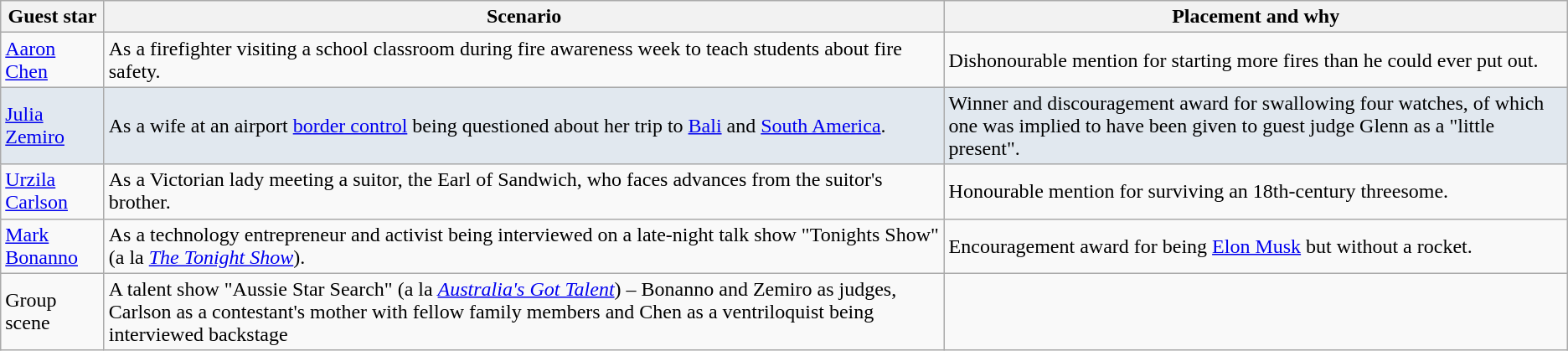<table class="wikitable">
<tr>
<th>Guest star</th>
<th>Scenario</th>
<th>Placement and why</th>
</tr>
<tr>
<td><a href='#'>Aaron Chen</a></td>
<td>As a firefighter visiting a school classroom during fire awareness week to teach students about fire safety.</td>
<td>Dishonourable mention for starting more fires than he could ever put out.</td>
</tr>
<tr style="background:#E1E8EF;">
<td><a href='#'>Julia Zemiro</a></td>
<td>As a wife at an airport <a href='#'>border control</a> being questioned about her trip to <a href='#'>Bali</a> and <a href='#'>South America</a>.</td>
<td>Winner and discouragement award for swallowing four watches, of which one was implied to have been given to guest judge Glenn as a "little present".</td>
</tr>
<tr>
<td><a href='#'>Urzila Carlson</a></td>
<td>As a Victorian lady meeting a suitor, the Earl of Sandwich, who faces advances from the suitor's brother.</td>
<td>Honourable mention for surviving an 18th-century threesome.</td>
</tr>
<tr>
<td><a href='#'>Mark Bonanno</a></td>
<td>As a technology entrepreneur and activist being interviewed on a late-night talk show "Tonights Show" (a la <em><a href='#'>The Tonight Show</a></em>).</td>
<td>Encouragement award for being <a href='#'>Elon Musk</a> but without a rocket.</td>
</tr>
<tr>
<td>Group scene</td>
<td>A talent show "Aussie Star Search" (a la <em><a href='#'>Australia's Got Talent</a></em>) – Bonanno and Zemiro as judges, Carlson as a contestant's mother with fellow family members and Chen as a ventriloquist being interviewed backstage</td>
<td></td>
</tr>
</table>
